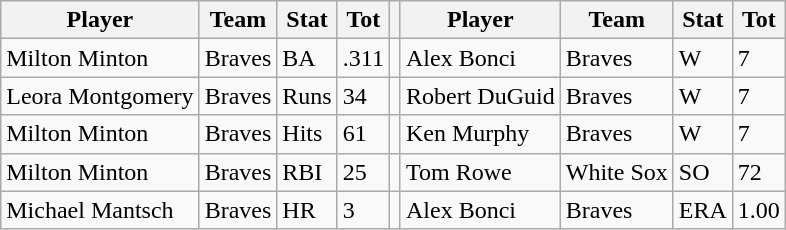<table class="wikitable">
<tr>
<th>Player</th>
<th>Team</th>
<th>Stat</th>
<th>Tot</th>
<th></th>
<th>Player</th>
<th>Team</th>
<th>Stat</th>
<th>Tot</th>
</tr>
<tr>
<td>Milton Minton</td>
<td>Braves</td>
<td>BA</td>
<td>.311</td>
<td></td>
<td>Alex Bonci</td>
<td>Braves</td>
<td>W</td>
<td>7</td>
</tr>
<tr>
<td>Leora Montgomery</td>
<td>Braves</td>
<td>Runs</td>
<td>34</td>
<td></td>
<td>Robert DuGuid</td>
<td>Braves</td>
<td>W</td>
<td>7</td>
</tr>
<tr>
<td>Milton Minton</td>
<td>Braves</td>
<td>Hits</td>
<td>61</td>
<td></td>
<td>Ken Murphy</td>
<td>Braves</td>
<td>W</td>
<td>7</td>
</tr>
<tr>
<td>Milton Minton</td>
<td>Braves</td>
<td>RBI</td>
<td>25</td>
<td></td>
<td>Tom Rowe</td>
<td>White Sox</td>
<td>SO</td>
<td>72</td>
</tr>
<tr>
<td>Michael Mantsch</td>
<td>Braves</td>
<td>HR</td>
<td>3</td>
<td></td>
<td>Alex Bonci</td>
<td>Braves</td>
<td>ERA</td>
<td>1.00</td>
</tr>
</table>
